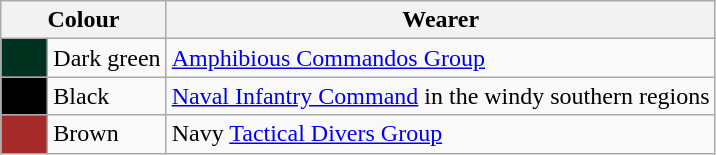<table class="wikitable">
<tr>
<th colspan="2">Colour</th>
<th>Wearer</th>
</tr>
<tr>
<td style="background:#013220;">      </td>
<td>Dark green</td>
<td><a href='#'>Amphibious Commandos Group</a></td>
</tr>
<tr>
<td style="background:#000;">      </td>
<td>Black</td>
<td><a href='#'>Naval Infantry Command</a> in the windy southern regions</td>
</tr>
<tr>
<td style="background:brown;">      </td>
<td>Brown</td>
<td>Navy <a href='#'>Tactical Divers Group</a></td>
</tr>
</table>
